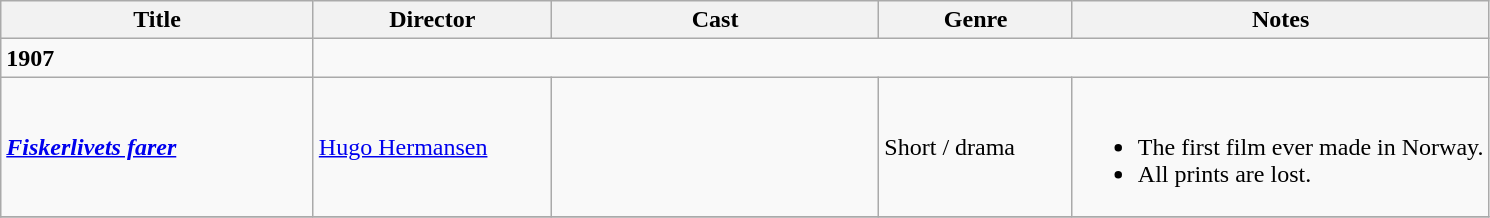<table class="wikitable">
<tr>
<th width=21%>Title</th>
<th width=16%>Director</th>
<th width=22%>Cast</th>
<th width=13%>Genre</th>
<th width=28%>Notes</th>
</tr>
<tr>
<td><strong>1907</strong></td>
</tr>
<tr>
<td><strong><em><a href='#'>Fiskerlivets farer</a></em></strong></td>
<td><a href='#'>Hugo Hermansen</a></td>
<td></td>
<td>Short / drama</td>
<td><br><ul><li>The first film ever made in Norway.</li><li>All prints are lost.</li></ul></td>
</tr>
<tr>
</tr>
</table>
